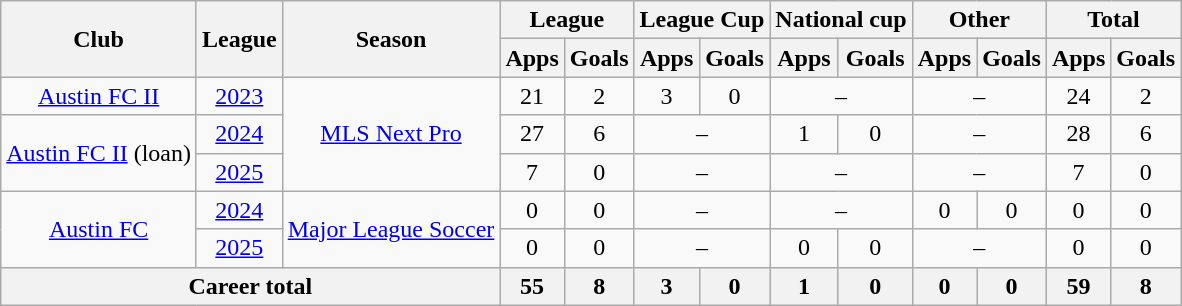<table class="wikitable" style="text-align:center">
<tr>
<th rowspan="2">Club</th>
<th rowspan="2">League</th>
<th rowspan="2">Season</th>
<th colspan="2">League</th>
<th colspan="2">League Cup</th>
<th colspan="2">National cup</th>
<th colspan="2">Other</th>
<th colspan="2">Total</th>
</tr>
<tr>
<th>Apps</th>
<th>Goals</th>
<th>Apps</th>
<th>Goals</th>
<th>Apps</th>
<th>Goals</th>
<th>Apps</th>
<th>Goals</th>
<th>Apps</th>
<th>Goals</th>
</tr>
<tr>
<td><a href='#'>Austin FC II</a></td>
<td><a href='#'>2023</a></td>
<td rowspan=3><a href='#'>MLS Next Pro</a></td>
<td>21</td>
<td>2</td>
<td>3</td>
<td>0</td>
<td colspan="2">–</td>
<td colspan="2">–</td>
<td>24</td>
<td>2</td>
</tr>
<tr>
<td rowspan=2><a href='#'>Austin FC II</a> (loan)</td>
<td><a href='#'>2024</a></td>
<td>27</td>
<td>6</td>
<td colspan="2">–</td>
<td>1</td>
<td>0</td>
<td colspan="2">–</td>
<td>28</td>
<td>6</td>
</tr>
<tr>
<td><a href='#'>2025</a></td>
<td>7</td>
<td>0</td>
<td colspan="2">–</td>
<td colspan="2">–</td>
<td colspan="2">–</td>
<td>7</td>
<td>0</td>
</tr>
<tr>
<td rowspan=2><a href='#'>Austin FC</a></td>
<td><a href='#'>2024</a></td>
<td rowspan=2><a href='#'>Major League Soccer</a></td>
<td>0</td>
<td>0</td>
<td colspan="2">–</td>
<td colspan="2">–</td>
<td>0</td>
<td>0</td>
<td>0</td>
<td>0</td>
</tr>
<tr>
<td><a href='#'>2025</a></td>
<td>0</td>
<td>0</td>
<td colspan="2">–</td>
<td>0</td>
<td>0</td>
<td colspan="2">–</td>
<td>0</td>
<td>0</td>
</tr>
<tr>
<th colspan="3">Career total</th>
<th>55</th>
<th>8</th>
<th>3</th>
<th>0</th>
<th>1</th>
<th>0</th>
<th>0</th>
<th>0</th>
<th>59</th>
<th>8</th>
</tr>
</table>
